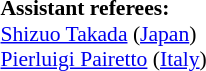<table width=50% style="font-size: 90%">
<tr>
<td><br><br>
<strong>Assistant referees:</strong>
<br><a href='#'>Shizuo Takada</a> (<a href='#'>Japan</a>)
<br><a href='#'>Pierluigi Pairetto</a> (<a href='#'>Italy</a>)</td>
</tr>
</table>
